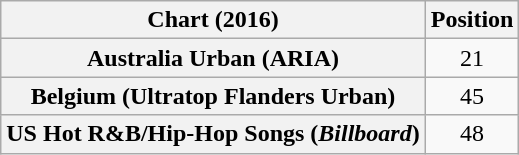<table class="wikitable sortable plainrowheaders" style="text-align:center;">
<tr>
<th scope="col">Chart (2016)</th>
<th scope="col">Position</th>
</tr>
<tr>
<th scope="row">Australia Urban (ARIA)</th>
<td>21</td>
</tr>
<tr>
<th scope="row">Belgium (Ultratop Flanders Urban)</th>
<td>45</td>
</tr>
<tr>
<th scope="row">US Hot R&B/Hip-Hop Songs (<em>Billboard</em>)</th>
<td>48</td>
</tr>
</table>
